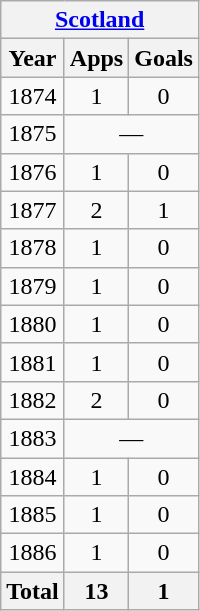<table class="wikitable" style="text-align:center">
<tr>
<th colspan=3><a href='#'>Scotland</a></th>
</tr>
<tr>
<th>Year</th>
<th>Apps</th>
<th>Goals</th>
</tr>
<tr>
<td>1874</td>
<td>1</td>
<td>0</td>
</tr>
<tr>
<td>1875</td>
<td colspan=2>—</td>
</tr>
<tr>
<td>1876</td>
<td>1</td>
<td>0</td>
</tr>
<tr>
<td>1877</td>
<td>2</td>
<td>1</td>
</tr>
<tr>
<td>1878</td>
<td>1</td>
<td>0</td>
</tr>
<tr>
<td>1879</td>
<td>1</td>
<td>0</td>
</tr>
<tr>
<td>1880</td>
<td>1</td>
<td>0</td>
</tr>
<tr>
<td>1881</td>
<td>1</td>
<td>0</td>
</tr>
<tr>
<td>1882</td>
<td>2</td>
<td>0</td>
</tr>
<tr>
<td>1883</td>
<td colspan=2>—</td>
</tr>
<tr>
<td>1884</td>
<td>1</td>
<td>0</td>
</tr>
<tr>
<td>1885</td>
<td>1</td>
<td>0</td>
</tr>
<tr>
<td>1886</td>
<td>1</td>
<td>0</td>
</tr>
<tr>
<th>Total</th>
<th>13</th>
<th>1</th>
</tr>
</table>
